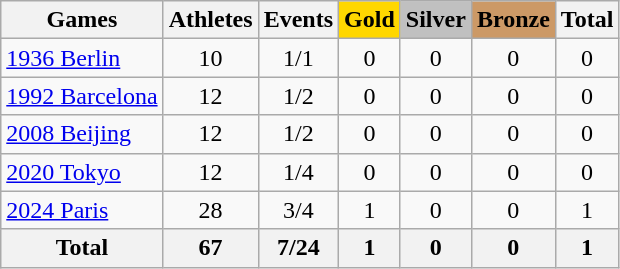<table class="wikitable sortable" style="text-align:center">
<tr>
<th>Games</th>
<th>Athletes</th>
<th>Events</th>
<th style="background-color:gold;">Gold</th>
<th style="background-color:silver;">Silver</th>
<th style="background-color:#c96;">Bronze</th>
<th>Total</th>
</tr>
<tr>
<td align=left><a href='#'>1936 Berlin</a></td>
<td>10</td>
<td>1/1</td>
<td>0</td>
<td>0</td>
<td>0</td>
<td>0</td>
</tr>
<tr>
<td align=left><a href='#'>1992 Barcelona</a></td>
<td>12</td>
<td>1/2</td>
<td>0</td>
<td>0</td>
<td>0</td>
<td>0</td>
</tr>
<tr>
<td align=left><a href='#'>2008 Beijing</a></td>
<td>12</td>
<td>1/2</td>
<td>0</td>
<td>0</td>
<td>0</td>
<td>0</td>
</tr>
<tr>
<td align=left><a href='#'>2020 Tokyo</a></td>
<td>12</td>
<td>1/4</td>
<td>0</td>
<td>0</td>
<td>0</td>
<td>0</td>
</tr>
<tr>
<td align=left><a href='#'>2024 Paris</a></td>
<td>28</td>
<td>3/4</td>
<td>1</td>
<td>0</td>
<td>0</td>
<td>1</td>
</tr>
<tr>
<th>Total</th>
<th>67</th>
<th>7/24</th>
<th>1</th>
<th>0</th>
<th>0</th>
<th>1</th>
</tr>
</table>
